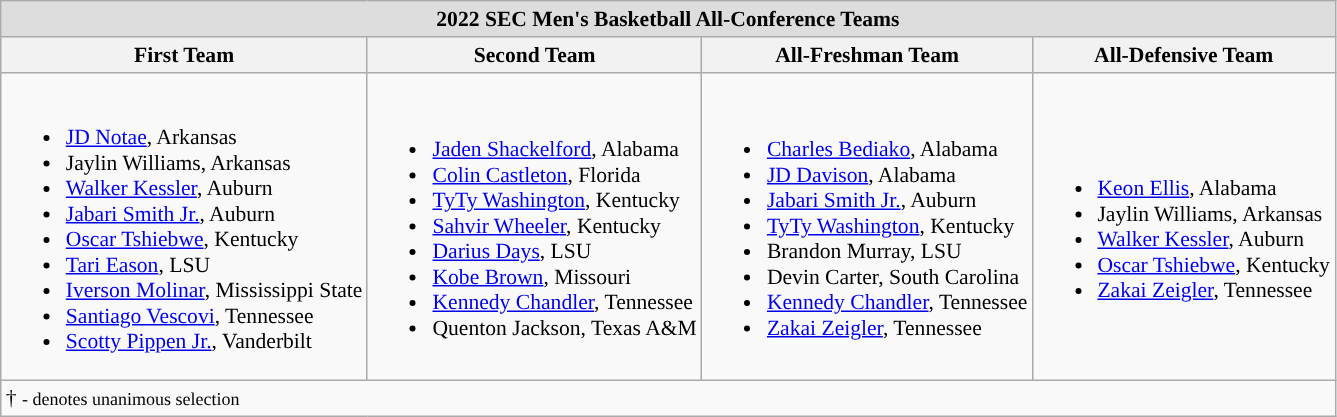<table class="wikitable" style="white-space:nowrap; font-size:90%;">
<tr>
<td colspan="7" style="text-align:center; background:#ddd;"><strong>2022 SEC Men's Basketball All-Conference Teams</strong></td>
</tr>
<tr>
<th>First Team</th>
<th>Second Team</th>
<th>All-Freshman Team</th>
<th>All-Defensive Team</th>
</tr>
<tr>
<td><br><ul><li><a href='#'>JD Notae</a>, Arkansas</li><li>Jaylin Williams, Arkansas</li><li><a href='#'>Walker Kessler</a>, Auburn</li><li><a href='#'>Jabari Smith Jr.</a>, Auburn</li><li><a href='#'>Oscar Tshiebwe</a>, Kentucky</li><li><a href='#'>Tari Eason</a>, LSU</li><li><a href='#'>Iverson Molinar</a>, Mississippi State</li><li><a href='#'>Santiago Vescovi</a>, Tennessee</li><li><a href='#'>Scotty Pippen Jr.</a>, Vanderbilt</li></ul></td>
<td><br><ul><li><a href='#'>Jaden Shackelford</a>, Alabama</li><li><a href='#'>Colin Castleton</a>, Florida</li><li><a href='#'>TyTy Washington</a>, Kentucky</li><li><a href='#'>Sahvir Wheeler</a>, Kentucky</li><li><a href='#'>Darius Days</a>, LSU</li><li><a href='#'>Kobe Brown</a>, Missouri</li><li><a href='#'>Kennedy Chandler</a>, Tennessee</li><li>Quenton Jackson, Texas A&M</li></ul></td>
<td><br><ul><li><a href='#'>Charles Bediako</a>, Alabama</li><li><a href='#'>JD Davison</a>, Alabama</li><li><a href='#'>Jabari Smith Jr.</a>, Auburn</li><li><a href='#'>TyTy Washington</a>, Kentucky</li><li>Brandon Murray, LSU</li><li>Devin Carter, South Carolina</li><li><a href='#'>Kennedy Chandler</a>, Tennessee</li><li><a href='#'>Zakai Zeigler</a>, Tennessee</li></ul></td>
<td><br><ul><li><a href='#'>Keon Ellis</a>, Alabama</li><li>Jaylin Williams, Arkansas</li><li><a href='#'>Walker Kessler</a>, Auburn</li><li><a href='#'>Oscar Tshiebwe</a>, Kentucky</li><li><a href='#'>Zakai Zeigler</a>, Tennessee</li></ul></td>
</tr>
<tr>
<td colspan="5" style="text-align:left;">† <small>- denotes unanimous selection</small></td>
</tr>
</table>
